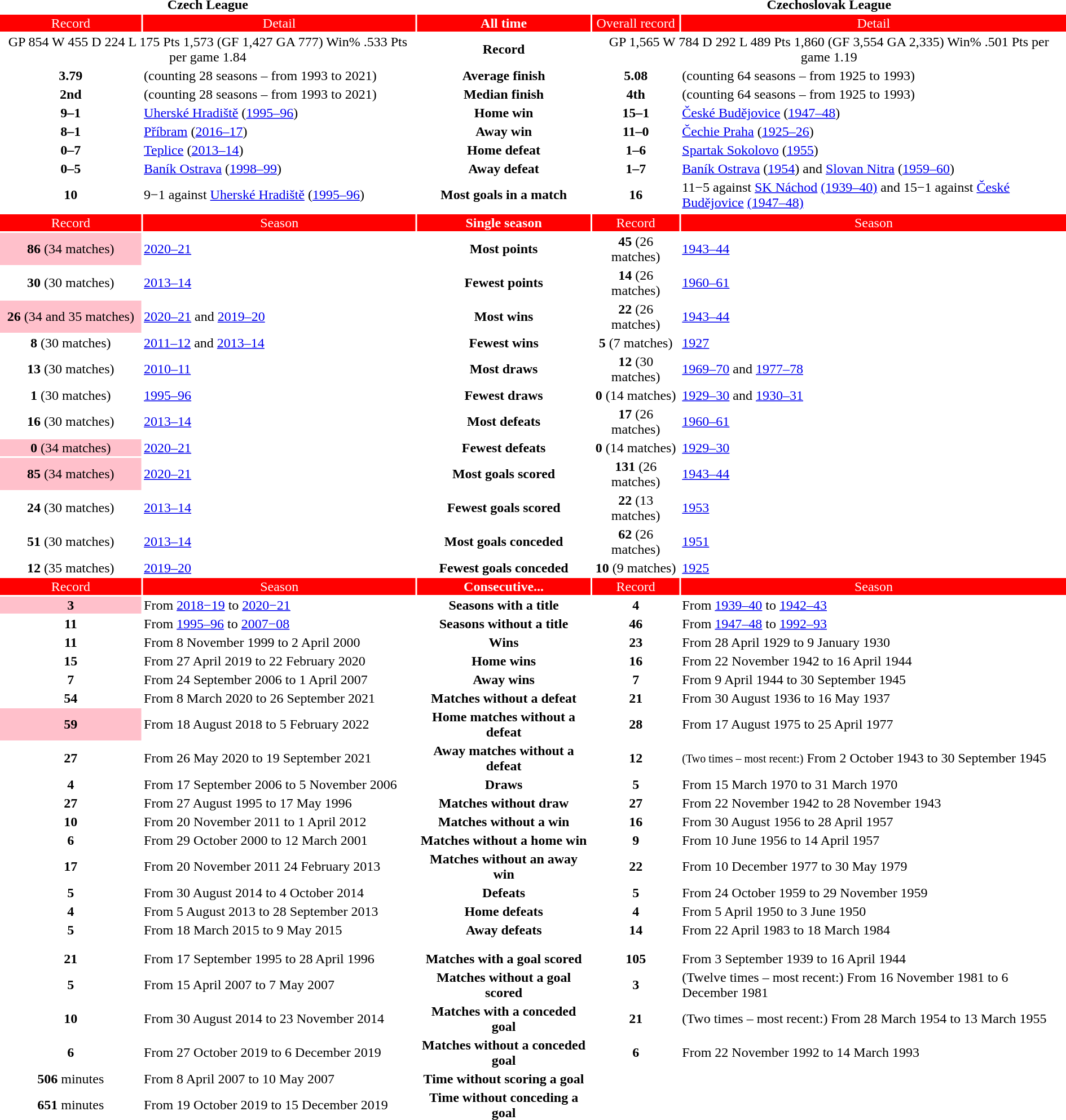<table style="width:100%; text-align:center;">
<tr style="vertical-align:top; background:#White;">
<th colspan="2">Czech League</th>
<th></th>
<th colspan="2">Czechoslovak League</th>
</tr>
<tr style="vertical-align:top; background:#FF0000; color:#FFFFFF">
<td>Record</td>
<td>Detail</td>
<td><strong>All time</strong></td>
<td>Overall record</td>
<td>Detail</td>
</tr>
<tr>
<td colspan="2"; style="text-align:center">GP 854 W 455 D 224 L 175 Pts 1,573 (GF 1,427 GA 777) Win% .533 Pts per game 1.84</td>
<td style="background:White"><strong>Record</strong></td>
<td colspan="2"; style="text-align:center">GP 1,565 W 784 D 292 L 489 Pts 1,860 (GF 3,554 GA 2,335) Win% .501 Pts per game 1.19</td>
</tr>
<tr>
<td style="text-align:center"><strong>3.79</strong></td>
<td style="text-align:left">(counting 28 seasons – from 1993 to 2021)</td>
<td style="background:White"><strong>Average finish</strong></td>
<td style="text-align:center"><strong>5.08</strong></td>
<td style="text-align:left">(counting 64 seasons – from 1925 to 1993)</td>
</tr>
<tr>
<td style="text-align:center"><strong>2nd</strong></td>
<td style="text-align:left">(counting 28 seasons – from 1993 to 2021)</td>
<td style="background:White"><strong>Median finish</strong></td>
<td style="text-align:center"><strong>4th</strong></td>
<td style="text-align:left">(counting 64 seasons – from 1925 to 1993)</td>
</tr>
<tr>
<td style="text-align:center"><strong>9–1</strong></td>
<td style="text-align:left"><a href='#'>Uherské Hradiště</a> (<a href='#'>1995–96</a>)</td>
<td style="background:White"><strong>Home win</strong></td>
<td style="text-align:center"><strong>15–1</strong></td>
<td style="text-align:left"><a href='#'>České Budějovice</a> (<a href='#'>1947–48</a>)</td>
</tr>
<tr>
<td style="text-align:center"><strong>8–1</strong></td>
<td style="text-align:left"><a href='#'>Příbram</a> (<a href='#'>2016–17</a>)</td>
<td style="background:#White"><strong>Away win</strong></td>
<td style="text-align:center"><strong>11–0</strong></td>
<td style="text-align:left"><a href='#'>Čechie Praha</a> (<a href='#'>1925–26</a>)</td>
</tr>
<tr>
<td style="text-align:center"><strong>0–7</strong></td>
<td style="text-align:left"><a href='#'>Teplice</a> (<a href='#'>2013–14</a>)</td>
<td style="background:#White"><strong>Home defeat</strong></td>
<td style="text-align:center"><strong>1–6</strong></td>
<td style="text-align:left"><a href='#'>Spartak Sokolovo</a> (<a href='#'>1955</a>)</td>
</tr>
<tr>
<td style="text-align:center"><strong>0–5</strong></td>
<td style="text-align:left"><a href='#'>Baník Ostrava</a> (<a href='#'>1998–99</a>)</td>
<td style="background:#White"><strong>Away defeat</strong></td>
<td style="text-align:center"><strong>1–7</strong></td>
<td style="text-align:left"><a href='#'>Baník Ostrava</a> (<a href='#'>1954</a>) and <a href='#'>Slovan Nitra</a> (<a href='#'>1959–60</a>)</td>
</tr>
<tr>
<td style="text-align:center"><strong>10</strong></td>
<td style="text-align:left">9−1 against <a href='#'>Uherské Hradiště</a> (<a href='#'>1995–96</a>)</td>
<td style="background:#White"><strong>Most goals in a match</strong></td>
<td style="text-align:center"><strong>16</strong></td>
<td style="text-align:left">11−5 against <a href='#'>SK Náchod</a> <a href='#'>(1939–40)</a> and 15−1 against <a href='#'>České Budějovice</a> <a href='#'>(1947–48)</a></td>
</tr>
<tr>
</tr>
<tr style="vertical-align:top; background:#FF0000; color:#FFFFFF">
<td>Record</td>
<td>Season</td>
<td><strong>Single season</strong></td>
<td>Record</td>
<td>Season</td>
</tr>
<tr>
<td style="text-align:center; background:#FFC0CB"><strong>86</strong> (34 matches)</td>
<td style="text-align:left"><a href='#'>2020–21</a></td>
<td style="background:#White"><strong>Most points</strong></td>
<td style="text-align:center"><strong>45</strong> (26 matches)</td>
<td style="text-align:left"><a href='#'>1943–44</a></td>
</tr>
<tr>
<td style="text-align:center"><strong>30</strong> (30 matches)</td>
<td style="text-align:left"><a href='#'>2013–14</a></td>
<td style="background:#White"><strong>Fewest points</strong></td>
<td style="text-align:center"><strong>14</strong> (26 matches)</td>
<td style="text-align:left"><a href='#'>1960–61</a></td>
</tr>
<tr>
<td style="text-align:center; background:#FFC0CB"><strong>26</strong> (34 and 35 matches)</td>
<td style="text-align:left"><a href='#'>2020–21</a> and <a href='#'>2019–20</a></td>
<td style="background:#White"><strong>Most wins</strong></td>
<td style="text-align:center"><strong>22</strong> (26 matches)</td>
<td style="text-align:left"><a href='#'>1943–44</a></td>
</tr>
<tr>
<td style="text-align:center"><strong>8</strong> (30 matches)</td>
<td style="text-align:left"><a href='#'>2011–12</a> and <a href='#'>2013–14</a></td>
<td style="background:#White"><strong>Fewest wins</strong></td>
<td style="text-align:center"><strong>5</strong> (7 matches)</td>
<td style="text-align:left"><a href='#'>1927</a></td>
</tr>
<tr>
<td style="text-align:center"><strong>13</strong> (30 matches)</td>
<td style="text-align:left"><a href='#'>2010–11</a></td>
<td style="background:#White"><strong>Most draws</strong></td>
<td style="text-align:center"><strong>12</strong> (30 matches)</td>
<td style="text-align:left"><a href='#'>1969–70</a> and <a href='#'>1977–78</a></td>
</tr>
<tr>
<td style="text-align:center"><strong>1</strong> (30 matches)</td>
<td style="text-align:left"><a href='#'>1995–96</a></td>
<td style="background:#White"><strong>Fewest draws</strong></td>
<td style="text-align:center"><strong>0</strong> (14 matches)</td>
<td style="text-align:left"><a href='#'>1929–30</a> and <a href='#'>1930–31</a></td>
</tr>
<tr>
<td style="text-align:center"><strong>16</strong> (30 matches)</td>
<td style="text-align:left"><a href='#'>2013–14</a></td>
<td style="background:#White"><strong>Most defeats</strong></td>
<td style="text-align:center"><strong>17</strong> (26 matches)</td>
<td style="text-align:left"><a href='#'>1960–61</a></td>
</tr>
<tr>
<td style="text-align:center; background:#FFC0CB"><strong>0</strong> (34 matches)</td>
<td style="text-align:left"><a href='#'>2020–21</a></td>
<td style="background:#White"><strong>Fewest defeats</strong></td>
<td style="text-align:center"><strong>0</strong> (14 matches)</td>
<td style="text-align:left"><a href='#'>1929–30</a></td>
</tr>
<tr>
<td style="text-align:center; background:#FFC0CB"><strong>85</strong> (34 matches)</td>
<td style="text-align:left"><a href='#'>2020–21</a></td>
<td style="background:#White"><strong>Most goals scored</strong></td>
<td style="text-align:center"><strong>131</strong> (26 matches)</td>
<td style="text-align:left"><a href='#'>1943–44</a></td>
</tr>
<tr>
<td style="text-align:center"><strong>24</strong> (30 matches)</td>
<td style="text-align:left"><a href='#'>2013–14</a></td>
<td style="background:#White"><strong>Fewest goals scored</strong></td>
<td style="text-align:center"><strong>22</strong> (13 matches)</td>
<td style="text-align:left"><a href='#'>1953</a></td>
</tr>
<tr>
<td style="text-align:center"><strong>51</strong> (30 matches)</td>
<td style="text-align:left"><a href='#'>2013–14</a></td>
<td style="background:#White"><strong>Most goals conceded</strong></td>
<td style="text-align:center"><strong>62</strong> (26 matches)</td>
<td style="text-align:left"><a href='#'>1951</a></td>
</tr>
<tr>
<td style="text-align:center"><strong>12</strong> (35 matches)</td>
<td style="text-align:left"><a href='#'>2019–20</a></td>
<td style="background:#White"><strong>Fewest goals conceded</strong></td>
<td style="text-align:center"><strong>10</strong> (9 matches)</td>
<td style="text-align:left"><a href='#'>1925</a></td>
</tr>
<tr style="vertical-align:top; background:#FF0000; color:#FFFFFF">
<td>Record</td>
<td>Season</td>
<td><strong>Consecutive...</strong></td>
<td>Record</td>
<td>Season</td>
</tr>
<tr>
<td style="text-align:center; background:#FFC0CB"><strong>3</strong></td>
<td style="text-align:left">From <a href='#'>2018−19</a> to <a href='#'>2020−21</a></td>
<td style="background:#White"><strong>Seasons with a title</strong></td>
<td style="text-align:center"><strong>4</strong></td>
<td style="text-align:left">From <a href='#'>1939–40</a> to <a href='#'>1942–43</a></td>
</tr>
<tr>
<td style="text-align:center"><strong>11</strong></td>
<td style="text-align:left">From <a href='#'>1995–96</a> to <a href='#'>2007−08</a></td>
<td style="background:#White"><strong>Seasons without a title</strong></td>
<td style="text-align:center"><strong>46</strong></td>
<td style="text-align:left">From <a href='#'>1947–48</a> to <a href='#'>1992–93</a></td>
</tr>
<tr>
<td style="text-align:center"><strong>11</strong></td>
<td style="text-align:left">From 8 November 1999 to 2 April 2000</td>
<td style="background:#White"><strong>Wins</strong></td>
<td style="text-align:center"><strong>23</strong></td>
<td style="text-align:left">From 28 April 1929 to 9 January 1930</td>
</tr>
<tr>
<td style="text-align:center"><strong>15</strong></td>
<td style="text-align:left">From 27 April 2019 to 22 February 2020</td>
<td style="background:#White"><strong>Home wins</strong></td>
<td style="text-align:center"><strong>16</strong></td>
<td style="text-align:left">From 22 November 1942 to 16 April 1944</td>
</tr>
<tr>
<td style="text-align:center"><strong>7</strong></td>
<td style="text-align:left">From 24 September 2006 to 1 April 2007</td>
<td style="background:#White"><strong>Away wins</strong></td>
<td style="text-align:center"><strong>7</strong></td>
<td style="text-align:left">From 9 April 1944 to 30 September 1945</td>
</tr>
<tr>
<td style="text-align:center"><strong>54</strong></td>
<td style="text-align:left">From 8 March 2020 to 26 September 2021 </td>
<td style="background:#White"><strong>Matches without a defeat</strong></td>
<td style="text-align:center"><strong>21</strong></td>
<td style="text-align:left">From 30 August 1936 to 16 May 1937</td>
</tr>
<tr>
<td style="text-align:center; background:#FFC0CB"><strong>59</strong></td>
<td style="text-align:left">From 18 August 2018 to 5 February 2022</td>
<td style="background:#White"><strong>Home matches without a defeat</strong></td>
<td style="text-align:center"><strong>28</strong></td>
<td style="text-align:left">From 17 August 1975 to 25 April 1977</td>
</tr>
<tr>
<td style="text-align:center"><strong>27</strong></td>
<td style="text-align:left">From 26 May 2020 to 19 September 2021</td>
<td style="background:#White"><strong>Away matches without a defeat</strong></td>
<td style="text-align:center"><strong>12</strong></td>
<td style="text-align:left"><small>(Two times – most recent:)</small> From 2 October 1943 to 30 September 1945</td>
</tr>
<tr>
<td style="text-align:center"><strong>4</strong></td>
<td style="text-align:left">From 17 September 2006 to 5 November 2006</td>
<td style="background:#White"><strong>Draws</strong></td>
<td style="text-align:center"><strong>5</strong></td>
<td style="text-align:left">From 15 March 1970 to 31 March 1970</td>
</tr>
<tr>
<td style="text-align:center"><strong>27</strong></td>
<td style="text-align:left">From 27 August 1995 to 17 May 1996</td>
<td style="background:#White"><strong>Matches without draw</strong></td>
<td style="text-align:center"><strong>27</strong></td>
<td style="text-align:left">From 22 November 1942 to 28 November 1943</td>
</tr>
<tr>
<td style="text-align:center"><strong>10</strong></td>
<td style="text-align:left">From 20 November 2011 to 1 April 2012</td>
<td style="background:#White"><strong>Matches without a win</strong></td>
<td style="text-align:center"><strong>16</strong></td>
<td style="text-align:left">From 30 August 1956 to 28 April 1957</td>
</tr>
<tr>
<td style="text-align:center"><strong>6</strong></td>
<td style="text-align:left">From 29 October 2000 to 12 March 2001</td>
<td style="background:#White"><strong>Matches without a home win</strong></td>
<td style="text-align:center"><strong>9</strong></td>
<td style="text-align:left">From 10 June 1956 to 14 April 1957</td>
</tr>
<tr>
<td style="text-align:center"><strong>17</strong></td>
<td style="text-align:left">From 20 November 2011 24 February 2013</td>
<td style="background:#White"><strong>Matches without an away win</strong></td>
<td style="text-align:center"><strong>22</strong></td>
<td style="text-align:left">From 10 December 1977 to 30 May 1979</td>
</tr>
<tr>
<td style="text-align:center"><strong>5</strong></td>
<td style="text-align:left">From 30 August 2014 to 4 October 2014</td>
<td style="background:#White"><strong>Defeats</strong></td>
<td style="text-align:center"><strong>5</strong></td>
<td style="text-align:left">From 24 October 1959 to 29 November 1959</td>
</tr>
<tr>
<td style="text-align:center"><strong>4</strong></td>
<td style="text-align:left">From 5 August 2013 to 28 September 2013</td>
<td style="background:#White"><strong>Home defeats</strong></td>
<td style="text-align:center"><strong>4</strong></td>
<td style="text-align:left">From 5 April 1950 to 3 June 1950</td>
</tr>
<tr>
<td style="text-align:center"><strong>5</strong></td>
<td style="text-align:left">From 18 March 2015 to 9 May 2015</td>
<td style="background:#White"><strong>Away defeats</strong></td>
<td style="text-align:center"><strong>14</strong></td>
<td style="text-align:left">From 22 April 1983 to 18 March 1984</td>
</tr>
<tr>
<td style="text-align:center"></td>
<td style="text-align:left"></td>
<td style="background:#White"></td>
<td style="text-align:center"></td>
<td style="text-align:left"></td>
</tr>
<tr>
<td style="text-align:center"></td>
<td style="text-align:left"></td>
<td style="background:#White"></td>
<td style="text-align:center"></td>
<td style="text-align:left"></td>
</tr>
<tr>
<td style="text-align:center"></td>
<td style="text-align:left"></td>
<td style="background:#White"></td>
<td style="text-align:center"></td>
<td style="text-align:left"></td>
</tr>
<tr>
<td style="text-align:center"><strong>21</strong></td>
<td style="text-align:left">From 17 September 1995 to 28 April 1996</td>
<td style="background:#White"><strong>Matches with a goal scored</strong></td>
<td style="text-align:center"><strong>105</strong></td>
<td style="text-align:left">From 3 September 1939 to 16 April 1944</td>
</tr>
<tr>
<td style="text-align:center"><strong>5</strong></td>
<td style="text-align:left">From 15 April 2007 to 7 May 2007</td>
<td style="background:#White"><strong>Matches without a goal scored</strong></td>
<td style="text-align:center"><strong>3</strong></td>
<td style="text-align:left">(Twelve times – most recent:) From 16 November 1981 to 6 December 1981</td>
</tr>
<tr>
<td style="text-align:center"><strong>10</strong></td>
<td style="text-align:left">From 30 August 2014 to 23 November 2014</td>
<td style="background:#White"><strong>Matches with a conceded goal</strong></td>
<td style="text-align:center"><strong>21</strong></td>
<td style="text-align:left">(Two times – most recent:) From 28 March 1954 to 13 March 1955</td>
</tr>
<tr>
<td style="text-align:center"><strong>6</strong></td>
<td style="text-align:left">From 27 October 2019 to 6 December 2019</td>
<td style="background:#White"><strong>Matches without a conceded goal</strong></td>
<td style="text-align:center"><strong>6</strong></td>
<td style="text-align:left">From 22 November 1992 to 14 March 1993</td>
</tr>
<tr>
<td style="text-align:center"><strong>506</strong> minutes</td>
<td style="text-align:left">From 8 April 2007 to 10 May 2007</td>
<td style="background:#White"><strong>Time without scoring a goal</strong></td>
<td style="text-align:center"></td>
<td style="text-align:left"></td>
</tr>
<tr>
<td style="text-align:center"><strong>651</strong> minutes</td>
<td style="text-align:left">From 19 October 2019 to 15 December 2019</td>
<td style="background:#White"><strong>Time without conceding a goal</strong></td>
<td style="text-align:center"></td>
<td style="text-align:left"></td>
</tr>
</table>
